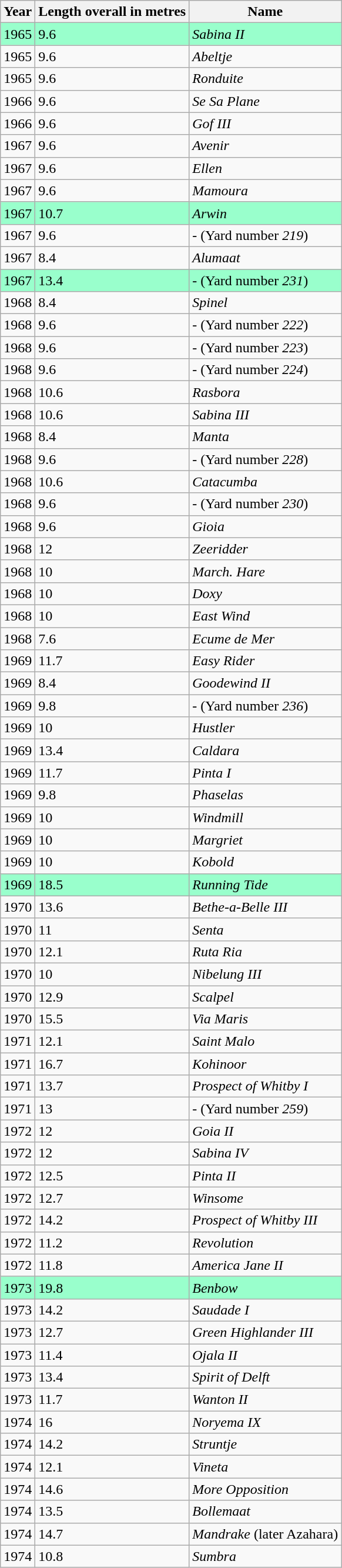<table class="wikitable sortable">
<tr>
<th>Year</th>
<th>Length overall in metres</th>
<th>Name</th>
</tr>
<tr style="background-color:#9FC">
<td>1965</td>
<td>9.6</td>
<td><em>Sabina II</em></td>
</tr>
<tr>
<td>1965</td>
<td>9.6</td>
<td><em>Abeltje</em></td>
</tr>
<tr>
<td>1965</td>
<td>9.6</td>
<td><em>Ronduite</em></td>
</tr>
<tr>
<td>1966</td>
<td>9.6</td>
<td><em>Se Sa Plane</em></td>
</tr>
<tr>
<td>1966</td>
<td>9.6</td>
<td><em>Gof III</em></td>
</tr>
<tr>
<td>1967</td>
<td>9.6</td>
<td><em>Avenir</em></td>
</tr>
<tr>
<td>1967</td>
<td>9.6</td>
<td><em>Ellen</em></td>
</tr>
<tr>
<td>1967</td>
<td>9.6</td>
<td><em>Mamoura</em></td>
</tr>
<tr style="background-color:#9FC">
<td>1967</td>
<td>10.7</td>
<td><em>Arwin</em></td>
</tr>
<tr>
<td>1967</td>
<td>9.6</td>
<td>- (Yard number <em>219</em>)</td>
</tr>
<tr>
<td>1967</td>
<td>8.4</td>
<td><em>Alumaat</em></td>
</tr>
<tr style="background-color:#9FC">
<td>1967</td>
<td>13.4</td>
<td>- (Yard number <em>231</em>)</td>
</tr>
<tr>
<td>1968</td>
<td>8.4</td>
<td><em>Spinel</em></td>
</tr>
<tr>
<td>1968</td>
<td>9.6</td>
<td>- (Yard number <em>222</em>)</td>
</tr>
<tr>
<td>1968</td>
<td>9.6</td>
<td>- (Yard number <em>223</em>)</td>
</tr>
<tr>
<td>1968</td>
<td>9.6</td>
<td>- (Yard number <em>224</em>)</td>
</tr>
<tr>
<td>1968</td>
<td>10.6</td>
<td><em>Rasbora</em></td>
</tr>
<tr>
<td>1968</td>
<td>10.6</td>
<td><em>Sabina III</em></td>
</tr>
<tr>
<td>1968</td>
<td>8.4</td>
<td><em>Manta</em></td>
</tr>
<tr>
<td>1968</td>
<td>9.6</td>
<td>- (Yard number <em>228</em>)</td>
</tr>
<tr>
<td>1968</td>
<td>10.6</td>
<td><em>Catacumba</em></td>
</tr>
<tr>
<td>1968</td>
<td>9.6</td>
<td>- (Yard number <em>230</em>)</td>
</tr>
<tr>
<td>1968</td>
<td>9.6</td>
<td><em>Gioia</em></td>
</tr>
<tr>
<td>1968</td>
<td>12</td>
<td><em>Zeeridder</em></td>
</tr>
<tr>
<td>1968</td>
<td>10</td>
<td><em>March. Hare</em></td>
</tr>
<tr>
<td>1968</td>
<td>10</td>
<td><em>Doxy</em></td>
</tr>
<tr>
<td>1968</td>
<td>10</td>
<td><em>East Wind</em></td>
</tr>
<tr>
<td>1968</td>
<td>7.6</td>
<td><em>Ecume de Mer</em></td>
</tr>
<tr>
<td>1969</td>
<td>11.7</td>
<td><em>Easy Rider</em></td>
</tr>
<tr>
<td>1969</td>
<td>8.4</td>
<td><em>Goodewind II</em></td>
</tr>
<tr>
<td>1969</td>
<td>9.8</td>
<td>- (Yard number <em>236</em>)</td>
</tr>
<tr>
<td>1969</td>
<td>10</td>
<td><em>Hustler</em></td>
</tr>
<tr>
<td>1969</td>
<td>13.4</td>
<td><em>Caldara</em></td>
</tr>
<tr>
<td>1969</td>
<td>11.7</td>
<td><em>Pinta I</em></td>
</tr>
<tr>
<td>1969</td>
<td>9.8</td>
<td><em>Phaselas</em></td>
</tr>
<tr>
<td>1969</td>
<td>10</td>
<td><em>Windmill</em></td>
</tr>
<tr>
<td>1969</td>
<td>10</td>
<td><em>Margriet</em></td>
</tr>
<tr>
<td>1969</td>
<td>10</td>
<td><em>Kobold</em></td>
</tr>
<tr style="background-color:#9FC">
<td>1969</td>
<td>18.5</td>
<td><em>Running Tide</em></td>
</tr>
<tr>
<td>1970</td>
<td>13.6</td>
<td><em>Bethe-a-Belle III</em></td>
</tr>
<tr>
<td>1970</td>
<td>11</td>
<td><em>Senta</em></td>
</tr>
<tr>
<td>1970</td>
<td>12.1</td>
<td><em>Ruta Ria</em></td>
</tr>
<tr>
<td>1970</td>
<td>10</td>
<td><em>Nibelung III</em></td>
</tr>
<tr>
<td>1970</td>
<td>12.9</td>
<td><em>Scalpel</em></td>
</tr>
<tr>
<td>1970</td>
<td>15.5</td>
<td><em>Via Maris</em></td>
</tr>
<tr>
<td>1971</td>
<td>12.1</td>
<td><em>Saint Malo</em></td>
</tr>
<tr>
<td>1971</td>
<td>16.7</td>
<td><em>Kohinoor</em></td>
</tr>
<tr>
<td>1971</td>
<td>13.7</td>
<td><em>Prospect of Whitby I</em></td>
</tr>
<tr>
<td>1971</td>
<td>13</td>
<td>- (Yard number <em>259</em>)</td>
</tr>
<tr>
<td>1972</td>
<td>12</td>
<td><em>Goia II</em></td>
</tr>
<tr>
<td>1972</td>
<td>12</td>
<td><em>Sabina IV</em></td>
</tr>
<tr>
<td>1972</td>
<td>12.5</td>
<td><em>Pinta II</em></td>
</tr>
<tr>
<td>1972</td>
<td>12.7</td>
<td><em>Winsome</em></td>
</tr>
<tr>
<td>1972</td>
<td>14.2</td>
<td><em>Prospect of Whitby III</em></td>
</tr>
<tr>
<td>1972</td>
<td>11.2</td>
<td><em>Revolution</em></td>
</tr>
<tr>
<td>1972</td>
<td>11.8</td>
<td><em>America Jane II</em></td>
</tr>
<tr style="background-color:#9FC">
<td>1973</td>
<td>19.8</td>
<td><em>Benbow</em></td>
</tr>
<tr>
<td>1973</td>
<td>14.2</td>
<td><em>Saudade I</em></td>
</tr>
<tr>
<td>1973</td>
<td>12.7</td>
<td><em>Green Highlander III</em></td>
</tr>
<tr>
<td>1973</td>
<td>11.4</td>
<td><em>Ojala II</em></td>
</tr>
<tr>
<td>1973</td>
<td>13.4</td>
<td><em>Spirit of Delft</em></td>
</tr>
<tr>
<td>1973</td>
<td>11.7</td>
<td><em>Wanton II</em></td>
</tr>
<tr>
<td>1974</td>
<td>16</td>
<td><em>Noryema IX</em></td>
</tr>
<tr>
<td>1974</td>
<td>14.2</td>
<td><em>Struntje</em></td>
</tr>
<tr>
<td>1974</td>
<td>12.1</td>
<td><em>Vineta</em></td>
</tr>
<tr>
<td>1974</td>
<td>14.6</td>
<td><em>More Opposition</em></td>
</tr>
<tr>
<td>1974</td>
<td>13.5</td>
<td><em>Bollemaat</em></td>
</tr>
<tr>
<td>1974</td>
<td>14.7</td>
<td><em>Mandrake</em> (later Azahara)</td>
</tr>
<tr>
<td>1974</td>
<td>10.8</td>
<td><em>Sumbra</em></td>
</tr>
</table>
